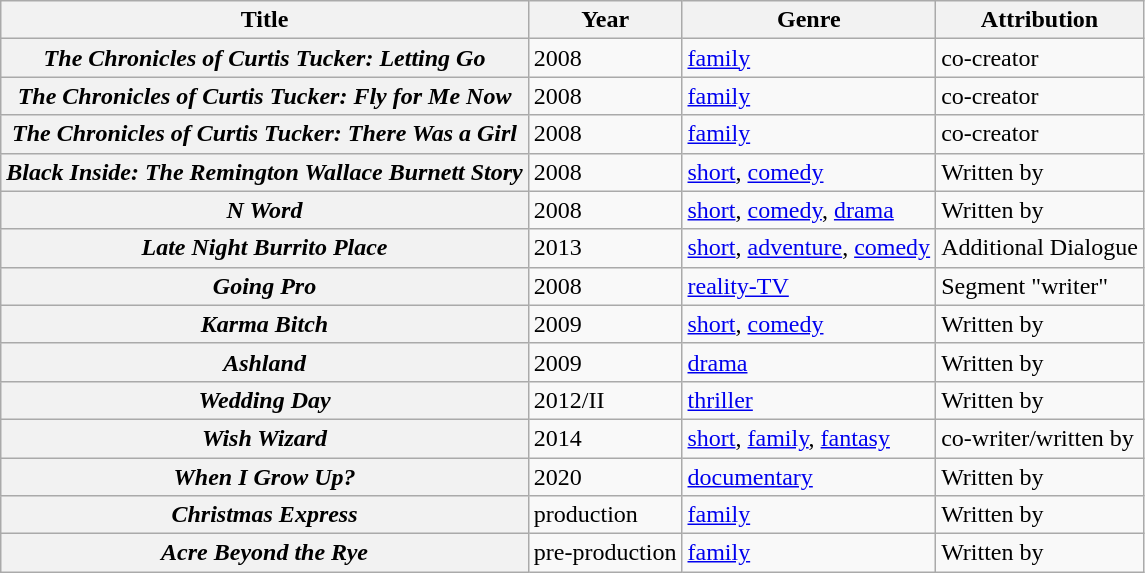<table class="wikitable plainrowheaders sortable">
<tr>
<th scope="col">Title</th>
<th scope="col">Year</th>
<th scope="col">Genre</th>
<th scope="col" class="unsortable">Attribution</th>
</tr>
<tr>
<th scope="row"><em>The Chronicles of Curtis Tucker: Letting Go</em></th>
<td>2008</td>
<td><a href='#'>family</a></td>
<td>co-creator</td>
</tr>
<tr>
<th scope="row"><em>The Chronicles of Curtis Tucker: Fly for Me Now</em></th>
<td>2008</td>
<td><a href='#'>family</a></td>
<td>co-creator</td>
</tr>
<tr>
<th scope="row"><em>The Chronicles of Curtis Tucker: There Was a Girl</em></th>
<td>2008</td>
<td><a href='#'>family</a></td>
<td>co-creator</td>
</tr>
<tr>
<th scope="row"><em>Black Inside: The Remington Wallace Burnett Story</em></th>
<td>2008</td>
<td><a href='#'>short</a>, <a href='#'>comedy</a></td>
<td>Written by</td>
</tr>
<tr>
<th scope="row"><em>N Word</em></th>
<td>2008</td>
<td><a href='#'>short</a>, <a href='#'>comedy</a>, <a href='#'>drama</a></td>
<td>Written by</td>
</tr>
<tr>
<th scope="row"><em>Late Night Burrito Place</em></th>
<td>2013</td>
<td><a href='#'>short</a>, <a href='#'>adventure</a>, <a href='#'>comedy</a></td>
<td>Additional Dialogue</td>
</tr>
<tr>
<th scope="row"><em>Going Pro</em></th>
<td>2008</td>
<td><a href='#'>reality-TV</a></td>
<td>Segment "writer"</td>
</tr>
<tr>
<th scope="row"><em>Karma Bitch</em></th>
<td>2009</td>
<td><a href='#'>short</a>, <a href='#'>comedy</a></td>
<td>Written by</td>
</tr>
<tr>
<th scope="row"><em>Ashland</em></th>
<td>2009</td>
<td><a href='#'>drama</a></td>
<td>Written by</td>
</tr>
<tr>
<th scope="row"><em>Wedding Day</em></th>
<td>2012/II</td>
<td><a href='#'>thriller</a></td>
<td>Written by</td>
</tr>
<tr>
<th scope="row"><em>Wish Wizard</em></th>
<td>2014</td>
<td><a href='#'>short</a>, <a href='#'>family</a>, <a href='#'>fantasy</a></td>
<td>co-writer/written by</td>
</tr>
<tr>
<th scope="row"><em>When I Grow Up?</em></th>
<td>2020</td>
<td><a href='#'>documentary</a></td>
<td>Written by</td>
</tr>
<tr>
<th scope="row"><em>Christmas Express</em></th>
<td>production</td>
<td><a href='#'>family</a></td>
<td>Written by</td>
</tr>
<tr>
<th scope="row"><em>Acre Beyond the Rye</em></th>
<td>pre-production</td>
<td><a href='#'>family</a></td>
<td>Written by</td>
</tr>
</table>
